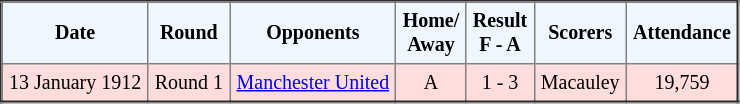<table border="2" cellpadding="4" style="border-collapse:collapse; text-align:center; font-size:smaller;">
<tr style="background:#f0f6ff;">
<th><strong>Date</strong></th>
<th><strong>Round</strong></th>
<th><strong>Opponents</strong></th>
<th><strong>Home/<br>Away</strong></th>
<th><strong>Result<br>F - A</strong></th>
<th><strong>Scorers</strong></th>
<th><strong>Attendance</strong></th>
</tr>
<tr bgcolor="#ffdddd">
<td>13 January 1912</td>
<td>Round 1</td>
<td><a href='#'>Manchester United</a></td>
<td>A</td>
<td>1 - 3</td>
<td>Macauley</td>
<td>19,759</td>
</tr>
</table>
